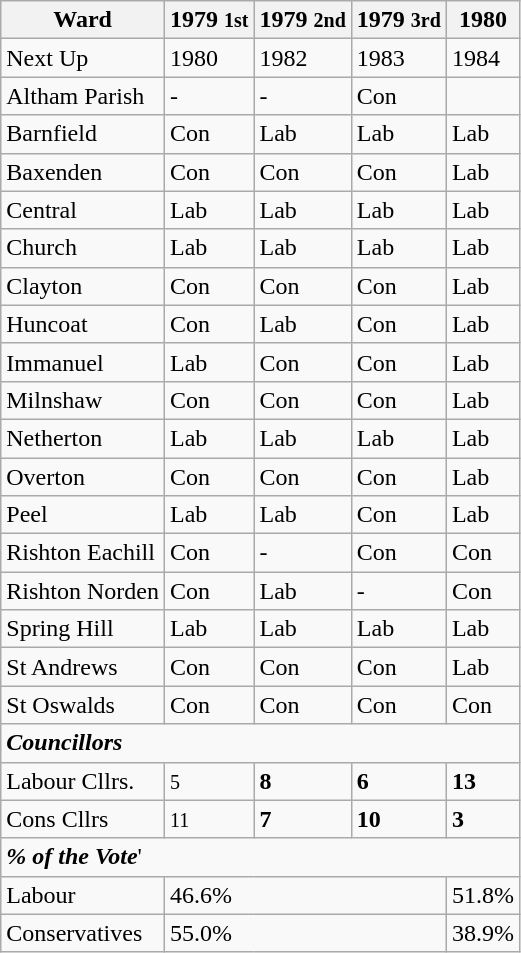<table class="wikitable">
<tr>
<th><strong>Ward</strong></th>
<th>1979 <small>1st </small></th>
<th>1979 <small>2nd</small></th>
<th>1979 <small>3rd</small></th>
<th>1980</th>
</tr>
<tr>
<td>Next Up</td>
<td>1980</td>
<td>1982</td>
<td>1983</td>
<td>1984</td>
</tr>
<tr>
<td>Altham Parish</td>
<td>-</td>
<td>-</td>
<td>Con</td>
<td></td>
</tr>
<tr>
<td>Barnfield</td>
<td>Con</td>
<td>Lab</td>
<td>Lab</td>
<td>Lab</td>
</tr>
<tr>
<td>Baxenden</td>
<td>Con</td>
<td>Con</td>
<td>Con</td>
<td>Lab</td>
</tr>
<tr>
<td>Central</td>
<td>Lab</td>
<td>Lab</td>
<td>Lab</td>
<td>Lab</td>
</tr>
<tr>
<td>Church</td>
<td>Lab</td>
<td>Lab</td>
<td>Lab</td>
<td>Lab</td>
</tr>
<tr>
<td>Clayton</td>
<td>Con</td>
<td>Con</td>
<td>Con</td>
<td>Lab</td>
</tr>
<tr>
<td>Huncoat</td>
<td>Con</td>
<td>Lab</td>
<td>Con</td>
<td>Lab</td>
</tr>
<tr>
<td>Immanuel</td>
<td>Lab</td>
<td>Con</td>
<td>Con</td>
<td>Lab</td>
</tr>
<tr>
<td>Milnshaw</td>
<td>Con</td>
<td>Con</td>
<td>Con</td>
<td>Lab</td>
</tr>
<tr>
<td>Netherton</td>
<td>Lab</td>
<td>Lab</td>
<td>Lab</td>
<td>Lab</td>
</tr>
<tr>
<td>Overton</td>
<td>Con</td>
<td>Con</td>
<td>Con</td>
<td>Lab</td>
</tr>
<tr>
<td>Peel</td>
<td>Lab</td>
<td>Lab</td>
<td>Con</td>
<td>Lab</td>
</tr>
<tr>
<td>Rishton Eachill</td>
<td>Con</td>
<td>-</td>
<td>Con</td>
<td>Con</td>
</tr>
<tr>
<td>Rishton Norden</td>
<td>Con</td>
<td>Lab</td>
<td>-</td>
<td>Con</td>
</tr>
<tr>
<td>Spring Hill</td>
<td>Lab</td>
<td>Lab</td>
<td>Lab</td>
<td>Lab</td>
</tr>
<tr>
<td>St Andrews</td>
<td>Con</td>
<td>Con</td>
<td>Con</td>
<td>Lab</td>
</tr>
<tr>
<td>St Oswalds</td>
<td>Con</td>
<td>Con</td>
<td>Con</td>
<td>Con</td>
</tr>
<tr>
<td colspan=5><strong><em>Councillors</em></strong></td>
</tr>
<tr>
<td>Labour Cllrs.</td>
<td><small>5</small></td>
<td><strong>8</strong></td>
<td><strong>6</strong></td>
<td><strong>13</strong></td>
</tr>
<tr>
<td>Cons Cllrs</td>
<td><small>11</small></td>
<td><strong>7</strong></td>
<td><strong>10</strong></td>
<td><strong>3</strong></td>
</tr>
<tr>
<td colspan=5><strong><em>% of the Vote</em></strong>'</td>
</tr>
<tr>
<td>Labour</td>
<td colspan=3>46.6%</td>
<td>51.8%</td>
</tr>
<tr>
<td>Conservatives</td>
<td colspan=3>55.0%</td>
<td>38.9%</td>
</tr>
</table>
